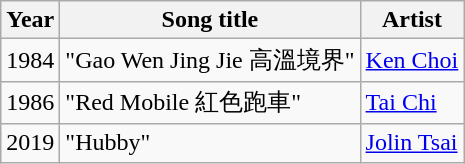<table class="wikitable sortable">
<tr>
<th>Year</th>
<th>Song title</th>
<th>Artist</th>
</tr>
<tr>
<td>1984</td>
<td>"Gao Wen Jing Jie 高溫境界"</td>
<td><a href='#'>Ken Choi</a></td>
</tr>
<tr>
<td>1986</td>
<td>"Red Mobile 紅色跑車"</td>
<td><a href='#'>Tai Chi</a></td>
</tr>
<tr>
<td>2019</td>
<td>"Hubby"</td>
<td><a href='#'>Jolin Tsai</a></td>
</tr>
</table>
